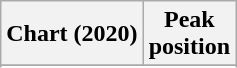<table class="wikitable plainrowheaders" style="text-align:center">
<tr>
<th scope="col">Chart (2020)</th>
<th scope="col">Peak<br>position</th>
</tr>
<tr>
</tr>
<tr>
</tr>
</table>
